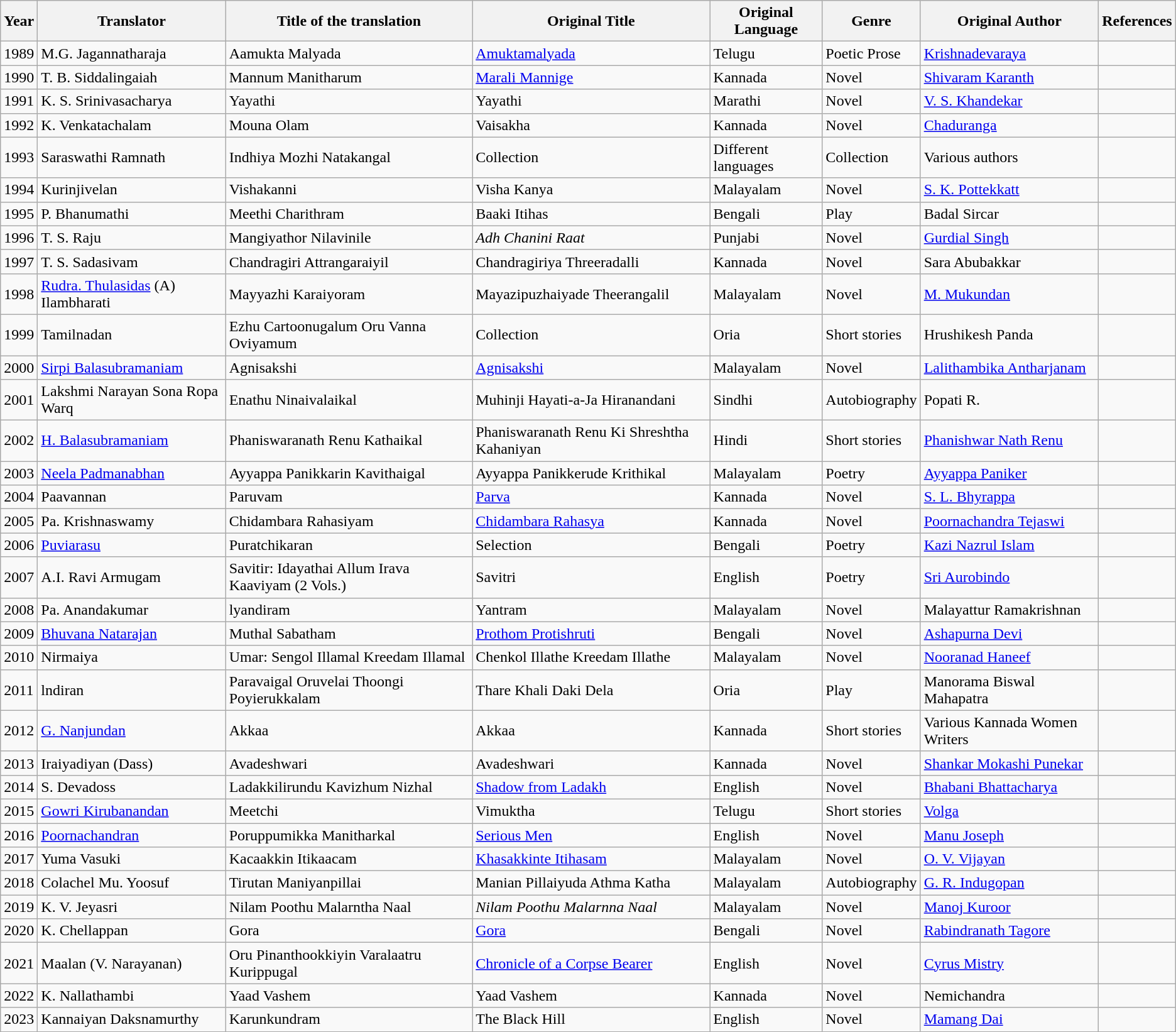<table class="wikitable sortable">
<tr>
<th>Year</th>
<th>Translator</th>
<th>Title of the translation</th>
<th>Original Title</th>
<th>Original Language</th>
<th>Genre</th>
<th>Original Author</th>
<th class=unsortable>References</th>
</tr>
<tr>
<td>1989</td>
<td>M.G. Jagannatharaja</td>
<td>Aamukta Malyada</td>
<td><a href='#'>Amuktamalyada</a></td>
<td>Telugu</td>
<td>Poetic Prose</td>
<td><a href='#'>Krishnadevaraya</a></td>
<td></td>
</tr>
<tr>
<td>1990</td>
<td>T. B. Siddalingaiah</td>
<td>Mannum Manitharum</td>
<td><a href='#'>Marali Mannige</a></td>
<td>Kannada</td>
<td>Novel</td>
<td><a href='#'>Shivaram Karanth</a></td>
<td></td>
</tr>
<tr>
<td>1991</td>
<td>K. S. Srinivasacharya</td>
<td>Yayathi</td>
<td>Yayathi</td>
<td>Marathi</td>
<td>Novel</td>
<td><a href='#'>V. S. Khandekar</a></td>
<td></td>
</tr>
<tr>
<td>1992</td>
<td>K. Venkatachalam</td>
<td>Mouna Olam</td>
<td>Vaisakha</td>
<td>Kannada</td>
<td>Novel</td>
<td><a href='#'>Chaduranga</a></td>
<td></td>
</tr>
<tr>
<td>1993</td>
<td>Saraswathi Ramnath</td>
<td>Indhiya Mozhi Natakangal</td>
<td>Collection</td>
<td>Different languages</td>
<td>Collection</td>
<td>Various authors</td>
<td></td>
</tr>
<tr>
<td>1994</td>
<td>Kurinjivelan</td>
<td>Vishakanni</td>
<td>Visha Kanya</td>
<td>Malayalam</td>
<td>Novel</td>
<td><a href='#'>S. K. Pottekkatt</a></td>
<td></td>
</tr>
<tr>
<td>1995</td>
<td>P. Bhanumathi</td>
<td>Meethi Charithram</td>
<td>Baaki Itihas</td>
<td>Bengali</td>
<td>Play</td>
<td>Badal Sircar</td>
<td></td>
</tr>
<tr>
<td>1996</td>
<td>T. S. Raju</td>
<td>Mangiyathor Nilavinile</td>
<td><em>Adh Chanini Raat</em></td>
<td>Punjabi</td>
<td>Novel</td>
<td><a href='#'>Gurdial Singh</a></td>
<td></td>
</tr>
<tr>
<td>1997</td>
<td>T. S. Sadasivam</td>
<td>Chandragiri Attrangaraiyil</td>
<td>Chandragiriya Threeradalli</td>
<td>Kannada</td>
<td>Novel</td>
<td>Sara Abubakkar</td>
<td></td>
</tr>
<tr>
<td>1998</td>
<td><a href='#'>Rudra. Thulasidas</a> (A) Ilambharati</td>
<td>Mayyazhi Karaiyoram</td>
<td>Mayazipuzhaiyade Theerangalil</td>
<td>Malayalam</td>
<td>Novel</td>
<td><a href='#'>M. Mukundan</a></td>
<td></td>
</tr>
<tr>
<td>1999</td>
<td>Tamilnadan</td>
<td>Ezhu Cartoonugalum Oru Vanna Oviyamum</td>
<td>Collection</td>
<td>Oria</td>
<td>Short stories</td>
<td>Hrushikesh Panda</td>
<td></td>
</tr>
<tr>
<td>2000</td>
<td><a href='#'>Sirpi Balasubramaniam</a></td>
<td>Agnisakshi</td>
<td><a href='#'>Agnisakshi</a></td>
<td>Malayalam</td>
<td>Novel</td>
<td><a href='#'>Lalithambika Antharjanam</a></td>
<td></td>
</tr>
<tr>
<td>2001</td>
<td>Lakshmi Narayan Sona Ropa Warq</td>
<td>Enathu Ninaivalaikal</td>
<td>Muhinji Hayati-a-Ja Hiranandani</td>
<td>Sindhi</td>
<td>Autobiography</td>
<td>Popati R.</td>
<td></td>
</tr>
<tr>
<td>2002</td>
<td><a href='#'>H. Balasubramaniam</a></td>
<td>Phaniswaranath Renu Kathaikal</td>
<td>Phaniswaranath Renu Ki Shreshtha Kahaniyan</td>
<td>Hindi</td>
<td>Short stories</td>
<td><a href='#'>Phanishwar Nath Renu</a></td>
<td></td>
</tr>
<tr>
<td>2003</td>
<td><a href='#'>Neela Padmanabhan</a></td>
<td>Ayyappa Panikkarin Kavithaigal</td>
<td>Ayyappa Panikkerude Krithikal</td>
<td>Malayalam</td>
<td>Poetry</td>
<td><a href='#'>Ayyappa Paniker</a></td>
<td></td>
</tr>
<tr>
<td>2004</td>
<td>Paavannan</td>
<td>Paruvam</td>
<td><a href='#'>Parva</a></td>
<td>Kannada</td>
<td>Novel</td>
<td><a href='#'>S. L. Bhyrappa</a></td>
<td></td>
</tr>
<tr>
<td>2005</td>
<td>Pa. Krishnaswamy</td>
<td>Chidambara Rahasiyam</td>
<td><a href='#'>Chidambara Rahasya</a></td>
<td>Kannada</td>
<td>Novel</td>
<td><a href='#'>Poornachandra Tejaswi</a></td>
<td></td>
</tr>
<tr>
<td>2006</td>
<td><a href='#'>Puviarasu</a></td>
<td>Puratchikaran</td>
<td>Selection</td>
<td>Bengali</td>
<td>Poetry</td>
<td><a href='#'>Kazi Nazrul Islam</a></td>
<td></td>
</tr>
<tr>
<td>2007</td>
<td>A.I. Ravi Armugam</td>
<td>Savitir: Idayathai Allum Irava Kaaviyam (2 Vols.)</td>
<td>Savitri</td>
<td>English</td>
<td>Poetry</td>
<td><a href='#'>Sri Aurobindo</a></td>
<td></td>
</tr>
<tr>
<td>2008</td>
<td>Pa. Anandakumar</td>
<td>lyandiram</td>
<td>Yantram</td>
<td>Malayalam</td>
<td>Novel</td>
<td>Malayattur Ramakrishnan</td>
<td></td>
</tr>
<tr>
<td>2009</td>
<td><a href='#'>Bhuvana Natarajan</a></td>
<td>Muthal Sabatham</td>
<td><a href='#'>Prothom Protishruti</a></td>
<td>Bengali</td>
<td>Novel</td>
<td><a href='#'>Ashapurna Devi</a></td>
<td></td>
</tr>
<tr>
<td>2010</td>
<td>Nirmaiya</td>
<td>Umar: Sengol Illamal Kreedam Illamal</td>
<td>Chenkol Illathe Kreedam Illathe</td>
<td>Malayalam</td>
<td>Novel</td>
<td><a href='#'>Nooranad Haneef</a></td>
<td></td>
</tr>
<tr>
<td>2011</td>
<td>lndiran</td>
<td>Paravaigal Oruvelai Thoongi Poyierukkalam</td>
<td>Thare Khali Daki Dela</td>
<td>Oria</td>
<td>Play</td>
<td>Manorama Biswal Mahapatra</td>
<td></td>
</tr>
<tr>
<td>2012</td>
<td><a href='#'>G. Nanjundan</a></td>
<td>Akkaa</td>
<td>Akkaa</td>
<td>Kannada</td>
<td>Short stories</td>
<td>Various Kannada Women Writers</td>
<td></td>
</tr>
<tr>
<td>2013</td>
<td>Iraiyadiyan (Dass)</td>
<td>Avadeshwari</td>
<td>Avadeshwari</td>
<td>Kannada</td>
<td>Novel</td>
<td><a href='#'>Shankar Mokashi Punekar</a></td>
<td></td>
</tr>
<tr>
<td>2014</td>
<td>S. Devadoss</td>
<td>Ladakkilirundu Kavizhum Nizhal</td>
<td><a href='#'>Shadow from Ladakh</a></td>
<td>English</td>
<td>Novel</td>
<td><a href='#'>Bhabani Bhattacharya</a></td>
<td></td>
</tr>
<tr>
<td>2015</td>
<td><a href='#'>Gowri Kirubanandan</a></td>
<td>Meetchi</td>
<td>Vimuktha</td>
<td>Telugu</td>
<td>Short stories</td>
<td><a href='#'>Volga</a></td>
<td></td>
</tr>
<tr>
<td>2016</td>
<td><a href='#'>Poornachandran</a></td>
<td>Poruppumikka Manitharkal</td>
<td><a href='#'>Serious Men</a></td>
<td>English</td>
<td>Novel</td>
<td><a href='#'>Manu Joseph</a></td>
<td></td>
</tr>
<tr>
<td>2017</td>
<td>Yuma Vasuki</td>
<td>Kacaakkin Itikaacam</td>
<td><a href='#'>Khasakkinte Itihasam</a></td>
<td>Malayalam</td>
<td>Novel</td>
<td><a href='#'>O. V. Vijayan</a></td>
<td></td>
</tr>
<tr>
<td>2018</td>
<td>Colachel Mu. Yoosuf</td>
<td>Tirutan Maniyanpillai</td>
<td>Manian Pillaiyuda Athma Katha</td>
<td>Malayalam</td>
<td>Autobiography</td>
<td><a href='#'>G. R. Indugopan</a></td>
<td></td>
</tr>
<tr>
<td>2019</td>
<td>K. V. Jeyasri</td>
<td>Nilam Poothu Malarntha Naal</td>
<td><em>Nilam Poothu Malarnna Naal</em></td>
<td>Malayalam</td>
<td>Novel</td>
<td><a href='#'>Manoj Kuroor</a></td>
<td></td>
</tr>
<tr>
<td>2020</td>
<td>K. Chellappan</td>
<td>Gora</td>
<td><a href='#'>Gora</a></td>
<td>Bengali</td>
<td>Novel</td>
<td><a href='#'>Rabindranath Tagore</a></td>
<td></td>
</tr>
<tr>
<td>2021</td>
<td>Maalan (V. Narayanan)</td>
<td>Oru Pinanthookkiyin Varalaatru Kurippugal</td>
<td><a href='#'>Chronicle of a Corpse Bearer</a></td>
<td>English</td>
<td>Novel</td>
<td><a href='#'>Cyrus Mistry</a></td>
<td></td>
</tr>
<tr>
<td>2022</td>
<td>K. Nallathambi</td>
<td>Yaad Vashem</td>
<td>Yaad Vashem</td>
<td>Kannada</td>
<td>Novel</td>
<td>Nemichandra</td>
<td></td>
</tr>
<tr>
<td>2023</td>
<td>Kannaiyan Daksnamurthy</td>
<td>Karunkundram</td>
<td>The Black Hill</td>
<td>English</td>
<td>Novel</td>
<td><a href='#'>Mamang Dai</a></td>
<td></td>
</tr>
</table>
